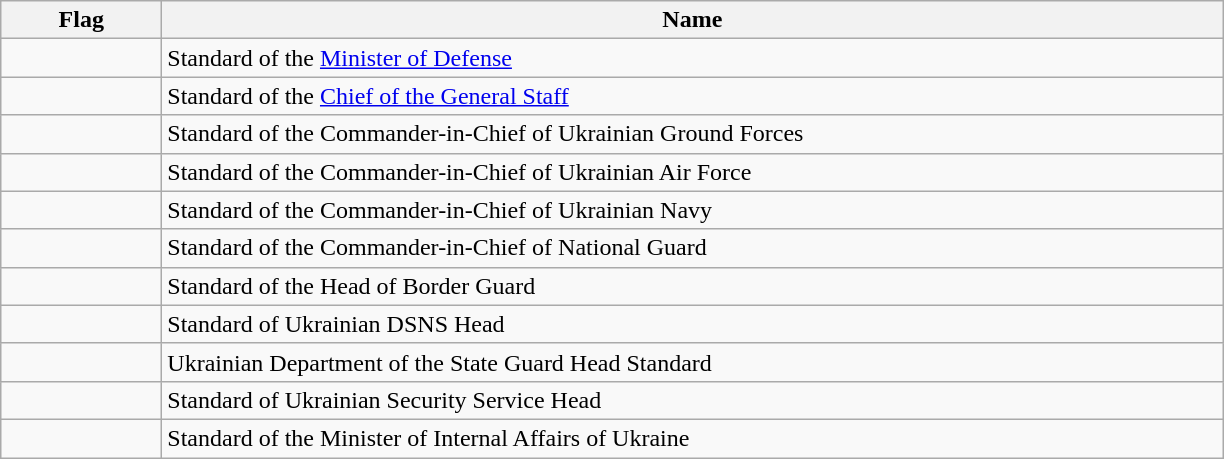<table class="wikitable">
<tr>
<th style="width:100px;">Flag</th>
<th style="width:700px;">Name</th>
</tr>
<tr>
<td></td>
<td>Standard of the <a href='#'>Minister of Defense</a></td>
</tr>
<tr>
<td></td>
<td>Standard of the <a href='#'>Chief of the General Staff</a></td>
</tr>
<tr>
<td></td>
<td>Standard of the Commander-in-Chief of Ukrainian Ground Forces</td>
</tr>
<tr>
<td></td>
<td>Standard of the Commander-in-Chief of Ukrainian Air Force</td>
</tr>
<tr>
<td></td>
<td>Standard of the Commander-in-Chief of Ukrainian Navy</td>
</tr>
<tr>
<td></td>
<td>Standard of the Commander-in-Chief of National Guard</td>
</tr>
<tr>
<td></td>
<td>Standard of the Head of Border Guard</td>
</tr>
<tr>
<td></td>
<td>Standard of Ukrainian DSNS Head</td>
</tr>
<tr>
<td></td>
<td>Ukrainian Department of the State Guard Head Standard</td>
</tr>
<tr>
<td></td>
<td>Standard of Ukrainian Security Service Head</td>
</tr>
<tr>
<td></td>
<td>Standard of the Minister of Internal Affairs of Ukraine</td>
</tr>
</table>
